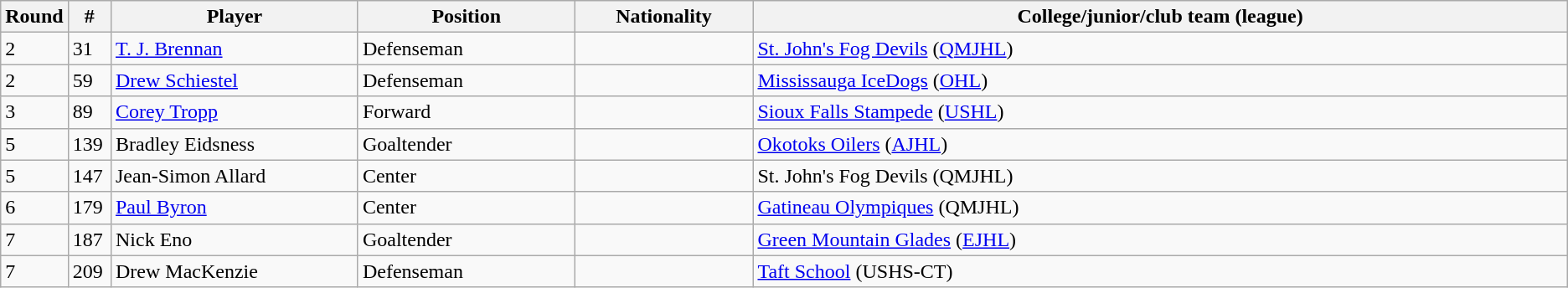<table class="wikitable">
<tr>
<th bgcolor="#DDDDFF" width="2.75%">Round</th>
<th bgcolor="#DDDDFF" width="2.75%">#</th>
<th bgcolor="#DDDDFF" width="16.0%">Player</th>
<th bgcolor="#DDDDFF" width="14.0%">Position</th>
<th bgcolor="#DDDDFF" width="11.5%">Nationality</th>
<th bgcolor="#DDDDFF" width="100.0%">College/junior/club team (league)</th>
</tr>
<tr>
<td>2</td>
<td>31</td>
<td><a href='#'>T. J. Brennan</a></td>
<td>Defenseman</td>
<td></td>
<td><a href='#'>St. John's Fog Devils</a> (<a href='#'>QMJHL</a>)</td>
</tr>
<tr>
<td>2</td>
<td>59</td>
<td><a href='#'>Drew Schiestel</a></td>
<td>Defenseman</td>
<td></td>
<td><a href='#'>Mississauga IceDogs</a> (<a href='#'>OHL</a>)</td>
</tr>
<tr>
<td>3</td>
<td>89</td>
<td><a href='#'>Corey Tropp</a></td>
<td>Forward</td>
<td></td>
<td><a href='#'>Sioux Falls Stampede</a> (<a href='#'>USHL</a>)</td>
</tr>
<tr>
<td>5</td>
<td>139</td>
<td>Bradley Eidsness</td>
<td>Goaltender</td>
<td></td>
<td><a href='#'>Okotoks Oilers</a> (<a href='#'>AJHL</a>)</td>
</tr>
<tr>
<td>5</td>
<td>147</td>
<td>Jean-Simon Allard</td>
<td>Center</td>
<td></td>
<td>St. John's Fog Devils (QMJHL)</td>
</tr>
<tr>
<td>6</td>
<td>179</td>
<td><a href='#'>Paul Byron</a></td>
<td>Center</td>
<td></td>
<td><a href='#'>Gatineau Olympiques</a> (QMJHL)</td>
</tr>
<tr>
<td>7</td>
<td>187</td>
<td>Nick Eno</td>
<td>Goaltender</td>
<td></td>
<td><a href='#'>Green Mountain Glades</a> (<a href='#'>EJHL</a>)</td>
</tr>
<tr>
<td>7</td>
<td>209</td>
<td>Drew MacKenzie</td>
<td>Defenseman</td>
<td></td>
<td><a href='#'>Taft School</a> (USHS-CT)</td>
</tr>
</table>
